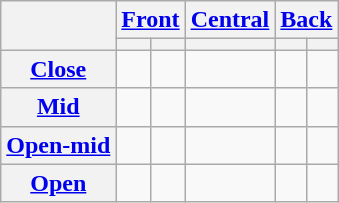<table class="wikitable" style="text-align:center;">
<tr>
<th rowspan=2></th>
<th colspan=2><a href='#'>Front</a></th>
<th><a href='#'>Central</a></th>
<th colspan=2><a href='#'>Back</a></th>
</tr>
<tr>
<th></th>
<th></th>
<th></th>
<th></th>
<th></th>
</tr>
<tr>
<th><a href='#'>Close</a></th>
<td>   </td>
<td>   </td>
<td></td>
<td>   </td>
<td>   </td>
</tr>
<tr>
<th><a href='#'>Mid</a></th>
<td>   </td>
<td></td>
<td>   </td>
<td></td>
<td>   </td>
</tr>
<tr>
<th><a href='#'>Open-mid</a></th>
<td>   </td>
<td></td>
<td></td>
<td></td>
<td>   </td>
</tr>
<tr>
<th><a href='#'>Open</a></th>
<td></td>
<td></td>
<td>   </td>
<td></td>
<td></td>
</tr>
</table>
